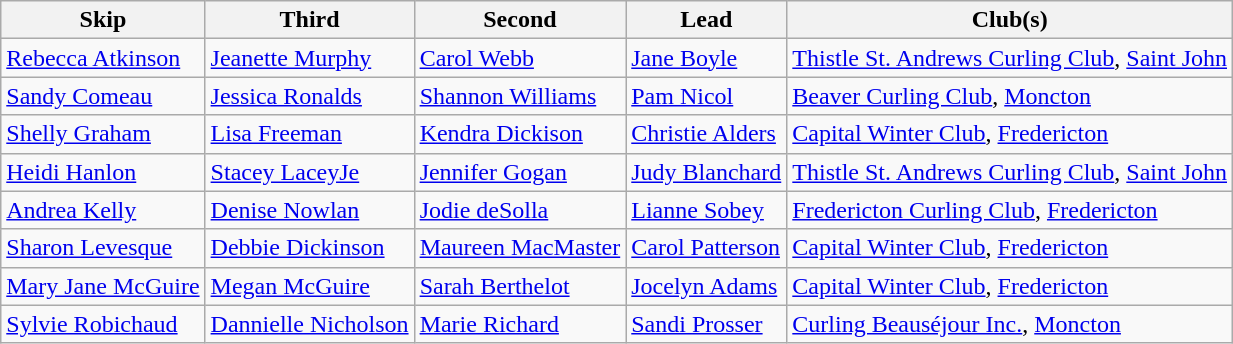<table class="wikitable" border="1">
<tr>
<th>Skip</th>
<th>Third</th>
<th>Second</th>
<th>Lead</th>
<th>Club(s)</th>
</tr>
<tr>
<td><a href='#'>Rebecca Atkinson</a></td>
<td><a href='#'>Jeanette Murphy</a></td>
<td><a href='#'>Carol Webb</a></td>
<td><a href='#'>Jane Boyle</a></td>
<td><a href='#'>Thistle St. Andrews Curling Club</a>, <a href='#'>Saint John</a></td>
</tr>
<tr>
<td><a href='#'>Sandy Comeau</a></td>
<td><a href='#'>Jessica Ronalds</a></td>
<td><a href='#'>Shannon Williams</a></td>
<td><a href='#'>Pam Nicol</a></td>
<td><a href='#'>Beaver Curling Club</a>, <a href='#'>Moncton</a></td>
</tr>
<tr>
<td><a href='#'>Shelly Graham</a></td>
<td><a href='#'>Lisa Freeman</a></td>
<td><a href='#'>Kendra Dickison</a></td>
<td><a href='#'>Christie Alders</a></td>
<td><a href='#'>Capital Winter Club</a>, <a href='#'>Fredericton</a></td>
</tr>
<tr>
<td><a href='#'>Heidi Hanlon</a></td>
<td><a href='#'>Stacey LaceyJe</a></td>
<td><a href='#'>Jennifer Gogan</a></td>
<td><a href='#'>Judy Blanchard</a></td>
<td><a href='#'>Thistle St. Andrews Curling Club</a>, <a href='#'>Saint John</a></td>
</tr>
<tr>
<td><a href='#'>Andrea Kelly</a></td>
<td><a href='#'>Denise Nowlan</a></td>
<td><a href='#'>Jodie deSolla</a></td>
<td><a href='#'>Lianne Sobey</a></td>
<td><a href='#'>Fredericton Curling Club</a>, <a href='#'>Fredericton</a></td>
</tr>
<tr>
<td><a href='#'>Sharon Levesque</a></td>
<td><a href='#'>Debbie Dickinson</a></td>
<td><a href='#'>Maureen MacMaster</a></td>
<td><a href='#'>Carol Patterson</a></td>
<td><a href='#'>Capital Winter Club</a>, <a href='#'>Fredericton</a></td>
</tr>
<tr>
<td><a href='#'>Mary Jane McGuire</a></td>
<td><a href='#'>Megan McGuire</a></td>
<td><a href='#'>Sarah Berthelot</a></td>
<td><a href='#'>Jocelyn Adams</a></td>
<td><a href='#'>Capital Winter Club</a>, <a href='#'>Fredericton</a></td>
</tr>
<tr>
<td><a href='#'>Sylvie Robichaud</a></td>
<td><a href='#'>Dannielle Nicholson</a></td>
<td><a href='#'>Marie Richard</a></td>
<td><a href='#'>Sandi Prosser</a></td>
<td><a href='#'>Curling Beauséjour Inc.</a>, <a href='#'>Moncton</a></td>
</tr>
</table>
